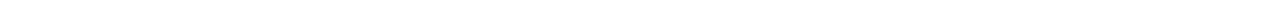<table style="width:1000px; text-align:center;">
<tr style="color:white;">
<td style="background:">5.2%</td>
<td style="background:">21.7%</td>
<td style="background:"></td>
<td style="background:"><strong>53.6%</strong></td>
<td style="background:">13.8%</td>
<td style="background:">4.9%</td>
</tr>
<tr>
<td></td>
<td></td>
<td></td>
<td></td>
<td></td>
<td></td>
</tr>
</table>
